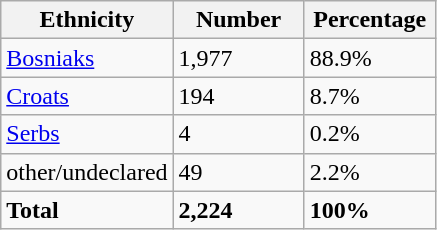<table class="wikitable">
<tr>
<th width="100px">Ethnicity</th>
<th width="80px">Number</th>
<th width="80px">Percentage</th>
</tr>
<tr>
<td><a href='#'>Bosniaks</a></td>
<td>1,977</td>
<td>88.9%</td>
</tr>
<tr>
<td><a href='#'>Croats</a></td>
<td>194</td>
<td>8.7%</td>
</tr>
<tr>
<td><a href='#'>Serbs</a></td>
<td>4</td>
<td>0.2%</td>
</tr>
<tr>
<td>other/undeclared</td>
<td>49</td>
<td>2.2%</td>
</tr>
<tr>
<td><strong>Total</strong></td>
<td><strong>2,224</strong></td>
<td><strong>100%</strong></td>
</tr>
</table>
